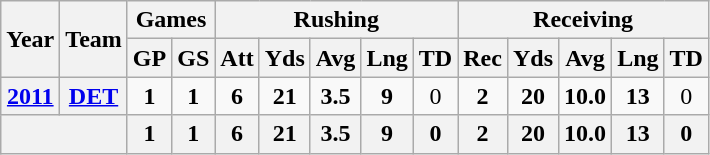<table class="wikitable" style="text-align:center;">
<tr>
<th rowspan="2">Year</th>
<th rowspan="2">Team</th>
<th colspan="2">Games</th>
<th colspan="5">Rushing</th>
<th colspan="5">Receiving</th>
</tr>
<tr>
<th>GP</th>
<th>GS</th>
<th>Att</th>
<th>Yds</th>
<th>Avg</th>
<th>Lng</th>
<th>TD</th>
<th>Rec</th>
<th>Yds</th>
<th>Avg</th>
<th>Lng</th>
<th>TD</th>
</tr>
<tr>
<th><a href='#'>2011</a></th>
<th><a href='#'>DET</a></th>
<td><strong>1</strong></td>
<td><strong>1</strong></td>
<td><strong>6</strong></td>
<td><strong>21</strong></td>
<td><strong>3.5</strong></td>
<td><strong>9</strong></td>
<td>0</td>
<td><strong>2</strong></td>
<td><strong>20</strong></td>
<td><strong>10.0</strong></td>
<td><strong>13</strong></td>
<td>0</td>
</tr>
<tr>
<th colspan="2"></th>
<th>1</th>
<th>1</th>
<th>6</th>
<th>21</th>
<th>3.5</th>
<th>9</th>
<th>0</th>
<th>2</th>
<th>20</th>
<th>10.0</th>
<th>13</th>
<th>0</th>
</tr>
</table>
